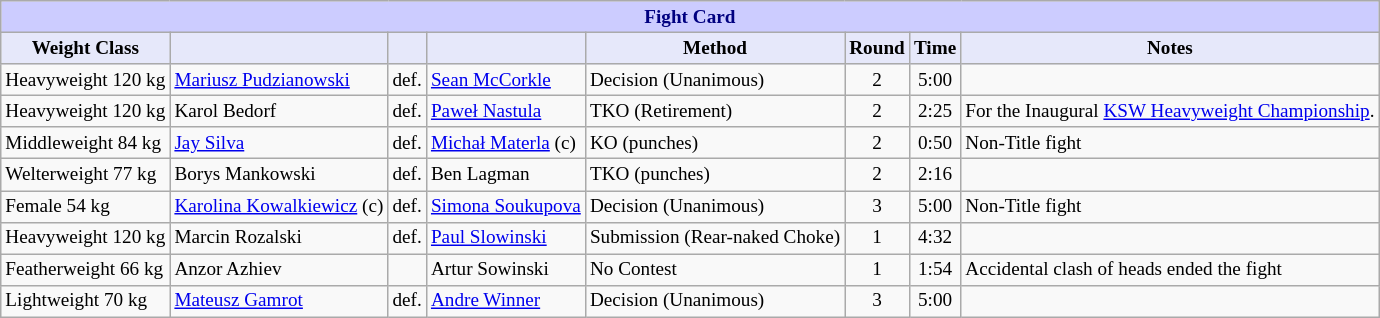<table class="wikitable" style="font-size: 80%;">
<tr>
<th colspan="8" style="background-color: #ccf; color: #000080; text-align: center;"><strong>Fight Card</strong></th>
</tr>
<tr>
<th colspan="1" style="background-color: #E6E8FA; color: #000000; text-align: center;">Weight Class</th>
<th colspan="1" style="background-color: #E6E8FA; color: #000000; text-align: center;"></th>
<th colspan="1" style="background-color: #E6E8FA; color: #000000; text-align: center;"></th>
<th colspan="1" style="background-color: #E6E8FA; color: #000000; text-align: center;"></th>
<th colspan="1" style="background-color: #E6E8FA; color: #000000; text-align: center;">Method</th>
<th colspan="1" style="background-color: #E6E8FA; color: #000000; text-align: center;">Round</th>
<th colspan="1" style="background-color: #E6E8FA; color: #000000; text-align: center;">Time</th>
<th colspan="1" style="background-color: #E6E8FA; color: #000000; text-align: center;">Notes</th>
</tr>
<tr>
<td>Heavyweight 120 kg</td>
<td> <a href='#'>Mariusz Pudzianowski</a></td>
<td>def.</td>
<td> <a href='#'>Sean McCorkle</a></td>
<td>Decision (Unanimous)</td>
<td align=center>2</td>
<td align=center>5:00</td>
<td></td>
</tr>
<tr>
<td>Heavyweight 120 kg</td>
<td> Karol Bedorf</td>
<td>def.</td>
<td> <a href='#'>Paweł Nastula</a></td>
<td>TKO (Retirement)</td>
<td align=center>2</td>
<td align=center>2:25</td>
<td>For the Inaugural <a href='#'>KSW Heavyweight Championship</a>.</td>
</tr>
<tr>
<td>Middleweight 84 kg</td>
<td> <a href='#'>Jay Silva</a></td>
<td>def.</td>
<td> <a href='#'>Michał Materla</a> (c)</td>
<td>KO (punches)</td>
<td align=center>2</td>
<td align=center>0:50</td>
<td>Non-Title fight</td>
</tr>
<tr>
<td>Welterweight 77 kg</td>
<td> Borys Mankowski</td>
<td>def.</td>
<td> Ben Lagman</td>
<td>TKO (punches)</td>
<td align=center>2</td>
<td align=center>2:16</td>
<td></td>
</tr>
<tr>
<td>Female 54 kg</td>
<td> <a href='#'>Karolina Kowalkiewicz</a> (c)</td>
<td>def.</td>
<td> <a href='#'>Simona Soukupova</a></td>
<td>Decision (Unanimous)</td>
<td align=center>3</td>
<td align=center>5:00</td>
<td>Non-Title fight</td>
</tr>
<tr>
<td>Heavyweight 120 kg</td>
<td> Marcin Rozalski</td>
<td>def.</td>
<td> <a href='#'>Paul Slowinski</a></td>
<td>Submission (Rear-naked Choke)</td>
<td align=center>1</td>
<td align=center>4:32</td>
<td></td>
</tr>
<tr>
<td>Featherweight 66 kg</td>
<td> Anzor Azhiev</td>
<td align=center></td>
<td> Artur Sowinski</td>
<td>No Contest</td>
<td align=center>1</td>
<td align=center>1:54</td>
<td>Accidental clash of heads ended the fight</td>
</tr>
<tr>
<td>Lightweight 70 kg</td>
<td> <a href='#'>Mateusz Gamrot</a></td>
<td align=center>def.</td>
<td> <a href='#'>Andre Winner</a></td>
<td>Decision (Unanimous)</td>
<td align=center>3</td>
<td align=center>5:00</td>
<td></td>
</tr>
</table>
